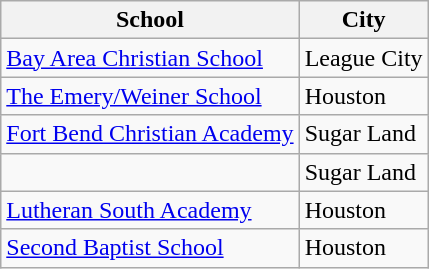<table class="wikitable">
<tr>
<th>School</th>
<th>City</th>
</tr>
<tr>
<td><a href='#'>Bay Area Christian School</a></td>
<td>League City</td>
</tr>
<tr>
<td><a href='#'>The Emery/Weiner School</a></td>
<td>Houston</td>
</tr>
<tr>
<td><a href='#'>Fort Bend Christian Academy</a></td>
<td>Sugar Land</td>
</tr>
<tr>
<td></td>
<td>Sugar Land</td>
</tr>
<tr>
<td><a href='#'>Lutheran South Academy</a></td>
<td>Houston</td>
</tr>
<tr>
<td><a href='#'>Second Baptist School</a></td>
<td>Houston</td>
</tr>
</table>
